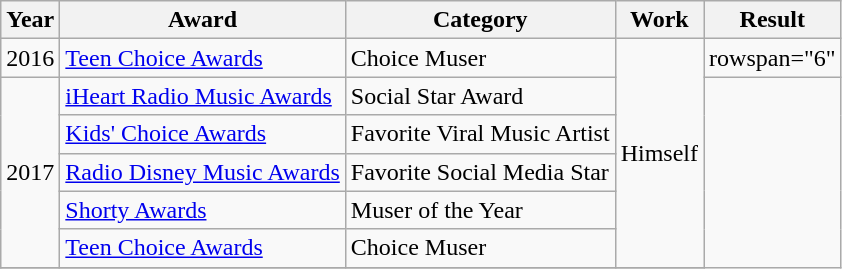<table class="wikitable">
<tr>
<th scope="col">Year</th>
<th scope="col">Award</th>
<th>Category</th>
<th scope="col">Work</th>
<th scope="col">Result</th>
</tr>
<tr>
<td>2016</td>
<td><a href='#'>Teen Choice Awards</a></td>
<td>Choice Muser</td>
<td rowspan="6">Himself</td>
<td>rowspan="6" </td>
</tr>
<tr>
<td rowspan="5" style="text-align:center;">2017</td>
<td><a href='#'>iHeart Radio Music Awards</a></td>
<td>Social Star Award</td>
</tr>
<tr>
<td><a href='#'>Kids' Choice Awards</a></td>
<td>Favorite Viral Music Artist</td>
</tr>
<tr>
<td><a href='#'>Radio Disney Music Awards</a></td>
<td>Favorite Social Media Star</td>
</tr>
<tr>
<td><a href='#'>Shorty Awards</a></td>
<td>Muser of the Year</td>
</tr>
<tr>
<td><a href='#'>Teen Choice Awards</a></td>
<td>Choice Muser</td>
</tr>
<tr>
</tr>
</table>
